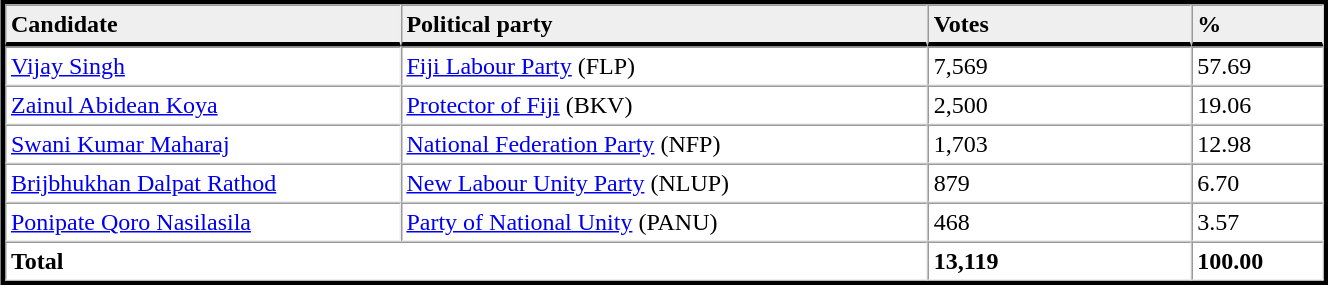<table table width="70%" border="1" align="center" cellpadding=3 cellspacing=0 style="margin:5px; border:3px solid;">
<tr>
<td td width="30%" style="border-bottom:3px solid; background:#efefef;"><strong>Candidate</strong></td>
<td td width="40%" style="border-bottom:3px solid; background:#efefef;"><strong>Political party</strong></td>
<td td width="20%" style="border-bottom:3px solid; background:#efefef;"><strong>Votes</strong></td>
<td td width="10%" style="border-bottom:3px solid; background:#efefef;"><strong>%</strong></td>
</tr>
<tr>
<td><a href='#'>Vijay Singh</a></td>
<td><a href='#'>Fiji Labour Party</a> (FLP)</td>
<td>7,569</td>
<td>57.69</td>
</tr>
<tr>
<td><a href='#'>Zainul Abidean Koya</a></td>
<td><a href='#'>Protector of Fiji</a> (BKV)</td>
<td>2,500</td>
<td>19.06</td>
</tr>
<tr>
<td><a href='#'>Swani Kumar Maharaj</a></td>
<td><a href='#'>National Federation Party</a> (NFP)</td>
<td>1,703</td>
<td>12.98</td>
</tr>
<tr>
<td><a href='#'>Brijbhukhan Dalpat Rathod</a></td>
<td><a href='#'>New Labour Unity Party</a> (NLUP)</td>
<td>879</td>
<td>6.70</td>
</tr>
<tr>
<td><a href='#'>Ponipate Qoro Nasilasila</a></td>
<td><a href='#'>Party of National Unity</a> (PANU)</td>
<td>468</td>
<td>3.57</td>
</tr>
<tr>
<td colspan=2><strong>Total</strong></td>
<td><strong>13,119</strong></td>
<td><strong>100.00</strong></td>
</tr>
<tr>
</tr>
</table>
